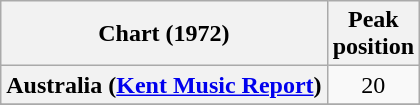<table class="wikitable sortable plainrowheaders" style="text-align:center">
<tr>
<th scope="col">Chart (1972)</th>
<th scope="col">Peak<br>position</th>
</tr>
<tr>
<th scope="row">Australia (<a href='#'>Kent Music Report</a>)</th>
<td>20</td>
</tr>
<tr>
</tr>
<tr>
</tr>
<tr>
</tr>
<tr>
</tr>
<tr>
</tr>
</table>
